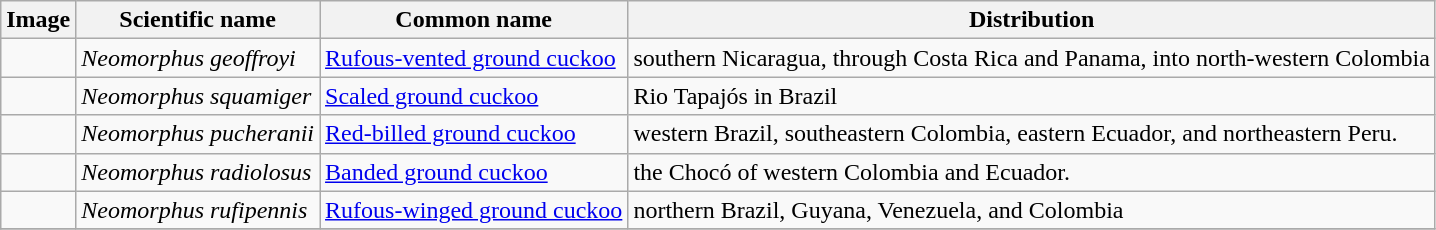<table class="wikitable">
<tr>
<th>Image</th>
<th>Scientific name</th>
<th>Common name</th>
<th>Distribution</th>
</tr>
<tr>
<td></td>
<td><em>Neomorphus geoffroyi</em></td>
<td><a href='#'>Rufous-vented ground cuckoo</a></td>
<td>southern Nicaragua, through Costa Rica and Panama, into north-western Colombia</td>
</tr>
<tr>
<td></td>
<td><em>Neomorphus squamiger</em></td>
<td><a href='#'>Scaled ground cuckoo</a></td>
<td>Rio Tapajós in Brazil</td>
</tr>
<tr>
<td></td>
<td><em>Neomorphus pucheranii</em></td>
<td><a href='#'>Red-billed ground cuckoo</a></td>
<td>western Brazil, southeastern Colombia, eastern Ecuador, and northeastern Peru.</td>
</tr>
<tr>
<td></td>
<td><em>Neomorphus radiolosus</em></td>
<td><a href='#'>Banded ground cuckoo</a></td>
<td>the Chocó of western Colombia and Ecuador.</td>
</tr>
<tr>
<td></td>
<td><em>Neomorphus rufipennis</em></td>
<td><a href='#'>Rufous-winged ground cuckoo</a></td>
<td>northern Brazil, Guyana, Venezuela, and Colombia</td>
</tr>
<tr>
</tr>
</table>
